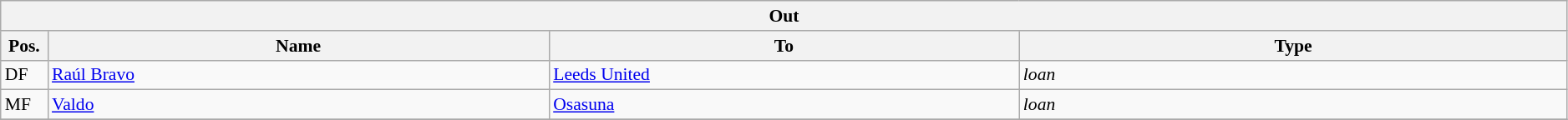<table class="wikitable" style="font-size:90%;width:99%;">
<tr>
<th colspan="4">Out</th>
</tr>
<tr>
<th width=3%>Pos.</th>
<th width=32%>Name</th>
<th width=30%>To</th>
<th width=35%>Type</th>
</tr>
<tr>
<td>DF</td>
<td><a href='#'>Raúl Bravo</a></td>
<td><a href='#'>Leeds United</a></td>
<td><em>loan</em></td>
</tr>
<tr>
<td>MF</td>
<td><a href='#'>Valdo</a></td>
<td><a href='#'>Osasuna</a></td>
<td><em>loan</em></td>
</tr>
<tr>
</tr>
</table>
